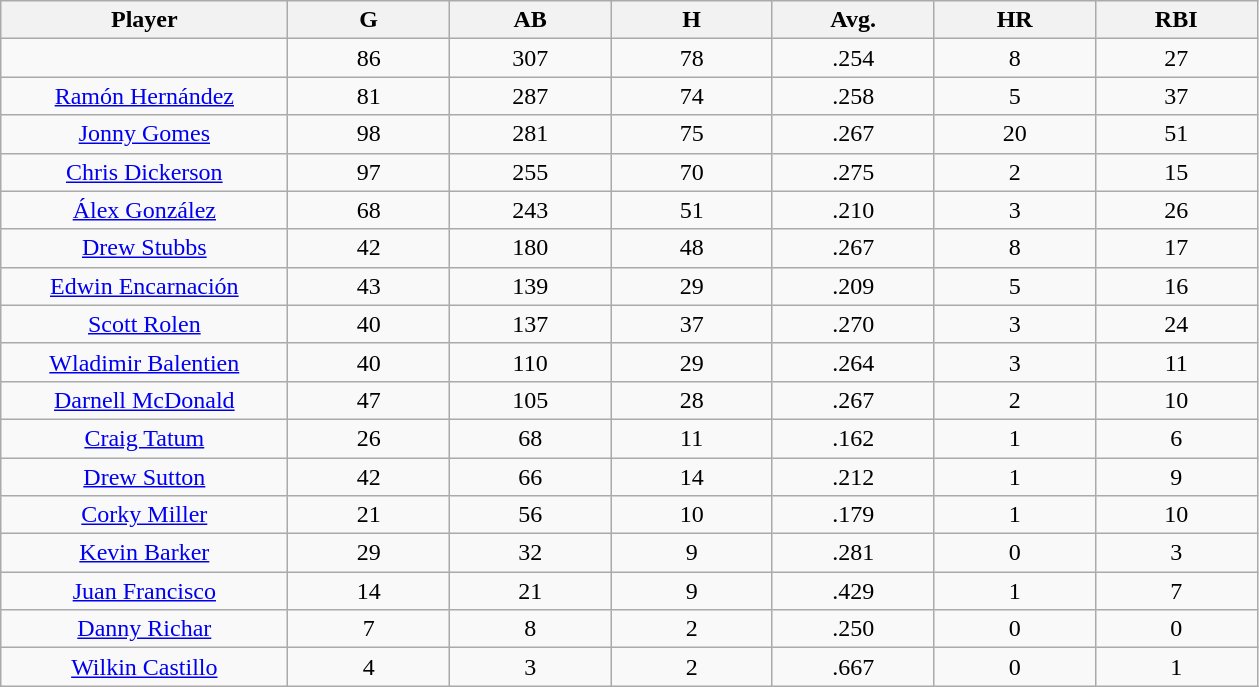<table class="wikitable sortable">
<tr>
<th bgcolor="#DDDDFF" width="16%">Player</th>
<th bgcolor="#DDDDFF" width="9%">G</th>
<th bgcolor="#DDDDFF" width="9%">AB</th>
<th bgcolor="#DDDDFF" width="9%">H</th>
<th bgcolor="#DDDDFF" width="9%">Avg.</th>
<th bgcolor="#DDDDFF" width="9%">HR</th>
<th bgcolor="#DDDDFF" width="9%">RBI</th>
</tr>
<tr align="center">
<td></td>
<td>86</td>
<td>307</td>
<td>78</td>
<td>.254</td>
<td>8</td>
<td>27</td>
</tr>
<tr align="center">
<td><a href='#'>Ramón Hernández</a></td>
<td>81</td>
<td>287</td>
<td>74</td>
<td>.258</td>
<td>5</td>
<td>37</td>
</tr>
<tr align=center>
<td><a href='#'>Jonny Gomes</a></td>
<td>98</td>
<td>281</td>
<td>75</td>
<td>.267</td>
<td>20</td>
<td>51</td>
</tr>
<tr align=center>
<td><a href='#'>Chris Dickerson</a></td>
<td>97</td>
<td>255</td>
<td>70</td>
<td>.275</td>
<td>2</td>
<td>15</td>
</tr>
<tr align=center>
<td><a href='#'>Álex González</a></td>
<td>68</td>
<td>243</td>
<td>51</td>
<td>.210</td>
<td>3</td>
<td>26</td>
</tr>
<tr align=center>
<td><a href='#'>Drew Stubbs</a></td>
<td>42</td>
<td>180</td>
<td>48</td>
<td>.267</td>
<td>8</td>
<td>17</td>
</tr>
<tr align=center>
<td><a href='#'>Edwin Encarnación</a></td>
<td>43</td>
<td>139</td>
<td>29</td>
<td>.209</td>
<td>5</td>
<td>16</td>
</tr>
<tr align=center>
<td><a href='#'>Scott Rolen</a></td>
<td>40</td>
<td>137</td>
<td>37</td>
<td>.270</td>
<td>3</td>
<td>24</td>
</tr>
<tr align=center>
<td><a href='#'>Wladimir Balentien</a></td>
<td>40</td>
<td>110</td>
<td>29</td>
<td>.264</td>
<td>3</td>
<td>11</td>
</tr>
<tr align=center>
<td><a href='#'>Darnell McDonald</a></td>
<td>47</td>
<td>105</td>
<td>28</td>
<td>.267</td>
<td>2</td>
<td>10</td>
</tr>
<tr align=center>
<td><a href='#'>Craig Tatum</a></td>
<td>26</td>
<td>68</td>
<td>11</td>
<td>.162</td>
<td>1</td>
<td>6</td>
</tr>
<tr align=center>
<td><a href='#'>Drew Sutton</a></td>
<td>42</td>
<td>66</td>
<td>14</td>
<td>.212</td>
<td>1</td>
<td>9</td>
</tr>
<tr align=center>
<td><a href='#'>Corky Miller</a></td>
<td>21</td>
<td>56</td>
<td>10</td>
<td>.179</td>
<td>1</td>
<td>10</td>
</tr>
<tr align=center>
<td><a href='#'>Kevin Barker</a></td>
<td>29</td>
<td>32</td>
<td>9</td>
<td>.281</td>
<td>0</td>
<td>3</td>
</tr>
<tr align=center>
<td><a href='#'>Juan Francisco</a></td>
<td>14</td>
<td>21</td>
<td>9</td>
<td>.429</td>
<td>1</td>
<td>7</td>
</tr>
<tr align=center>
<td><a href='#'>Danny Richar</a></td>
<td>7</td>
<td>8</td>
<td>2</td>
<td>.250</td>
<td>0</td>
<td>0</td>
</tr>
<tr align=center>
<td><a href='#'>Wilkin Castillo</a></td>
<td>4</td>
<td>3</td>
<td>2</td>
<td>.667</td>
<td>0</td>
<td>1</td>
</tr>
</table>
